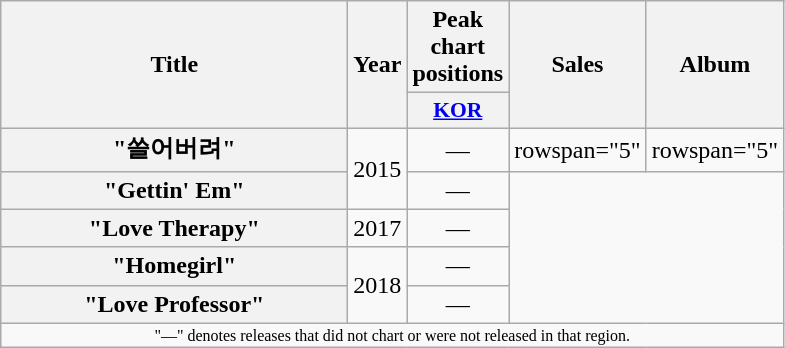<table class="wikitable plainrowheaders" style="text-align:center;" border="1">
<tr>
<th scope="col" rowspan="2" style="width:14em;">Title</th>
<th scope="col" rowspan="2">Year</th>
<th scope="col" colspan="1">Peak chart positions</th>
<th scope="col" rowspan="2">Sales</th>
<th scope="col" rowspan="2">Album</th>
</tr>
<tr>
<th scope="col" style="width:3em;font-size:90%;"><a href='#'>KOR</a><br></th>
</tr>
<tr>
<th scope="row">"쓸어버려"<br></th>
<td rowspan="2">2015</td>
<td>—</td>
<td>rowspan="5" </td>
<td>rowspan="5" </td>
</tr>
<tr>
<th scope="row">"Gettin' Em"</th>
<td>—</td>
</tr>
<tr>
<th scope="row">"Love Therapy"<br></th>
<td>2017</td>
<td>—</td>
</tr>
<tr>
<th scope="row">"Homegirl" <br></th>
<td rowspan="2">2018</td>
<td>—</td>
</tr>
<tr>
<th scope="row">"Love Professor" <br></th>
<td>—</td>
</tr>
<tr>
<td colspan="5" style="font-size:8pt">"—" denotes releases that did not chart or were not released in that region.</td>
</tr>
</table>
